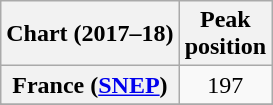<table class="wikitable sortable plainrowheaders" style="text-align:center">
<tr>
<th scope="col">Chart (2017–18)</th>
<th scope="col">Peak<br> position</th>
</tr>
<tr>
<th scope="row">France (<a href='#'>SNEP</a>)</th>
<td>197</td>
</tr>
<tr>
</tr>
<tr>
</tr>
<tr>
</tr>
</table>
